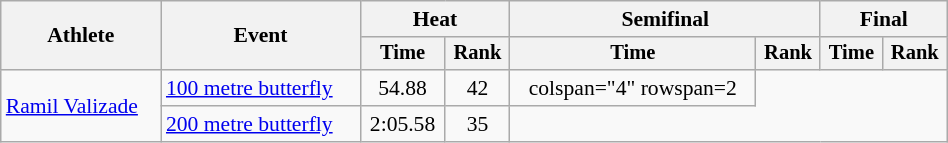<table class="wikitable" style="text-align:center; font-size:90%; width:50%;">
<tr>
<th rowspan="2">Athlete</th>
<th rowspan="2">Event</th>
<th colspan="2">Heat</th>
<th colspan="2">Semifinal</th>
<th colspan="2">Final</th>
</tr>
<tr style="font-size:95%">
<th>Time</th>
<th>Rank</th>
<th>Time</th>
<th>Rank</th>
<th>Time</th>
<th>Rank</th>
</tr>
<tr>
<td align=left rowspan=2><a href='#'>Ramil Valizade</a></td>
<td align=left><a href='#'>100 metre butterfly</a></td>
<td>54.88</td>
<td>42</td>
<td>colspan="4" rowspan=2</td>
</tr>
<tr>
<td align=left><a href='#'>200 metre butterfly</a></td>
<td>2:05.58</td>
<td>35</td>
</tr>
</table>
